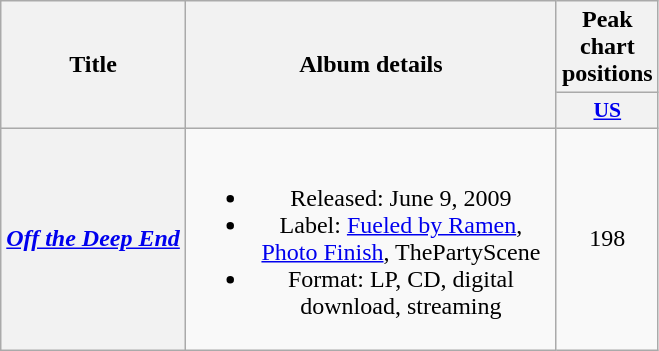<table class="wikitable plainrowheaders" style="text-align:center;">
<tr>
<th scope="col" rowspan="2">Title</th>
<th scope="col" rowspan="2" style="width:15em;">Album details</th>
<th>Peak chart positions</th>
</tr>
<tr>
<th scope="col" style="width:3em;font-size:90%;"><a href='#'>US</a><br></th>
</tr>
<tr>
<th scope="row"><em><a href='#'>Off the Deep End</a></em></th>
<td><br><ul><li>Released: June 9, 2009</li><li>Label: <a href='#'>Fueled by Ramen</a>, <a href='#'>Photo Finish</a>, ThePartyScene</li><li>Format: LP, CD, digital download, streaming</li></ul></td>
<td>198</td>
</tr>
</table>
